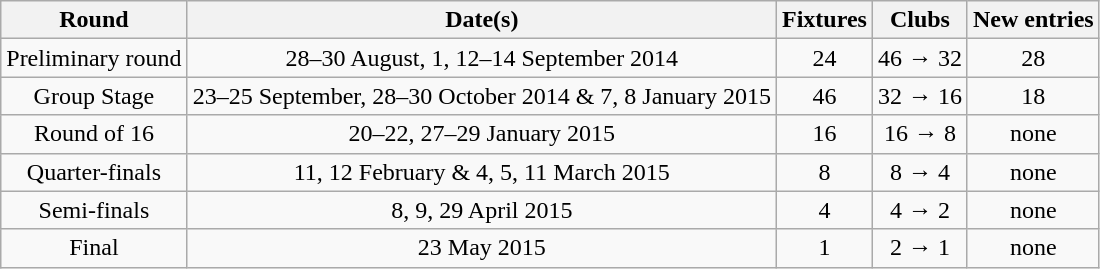<table class="wikitable" style="text-align:center">
<tr>
<th>Round</th>
<th>Date(s)</th>
<th>Fixtures</th>
<th>Clubs</th>
<th>New entries</th>
</tr>
<tr>
<td>Preliminary round</td>
<td>28–30 August, 1, 12–14 September 2014</td>
<td>24</td>
<td>46 → 32</td>
<td>28</td>
</tr>
<tr>
<td>Group Stage</td>
<td>23–25 September, 28–30 October 2014 & 7, 8 January 2015</td>
<td>46</td>
<td>32 → 16</td>
<td>18</td>
</tr>
<tr>
<td>Round of 16</td>
<td>20–22, 27–29 January 2015</td>
<td>16</td>
<td>16 → 8</td>
<td>none</td>
</tr>
<tr>
<td>Quarter-finals</td>
<td>11, 12 February & 4, 5, 11 March 2015</td>
<td>8</td>
<td>8 → 4</td>
<td>none</td>
</tr>
<tr>
<td>Semi-finals</td>
<td>8, 9, 29 April 2015</td>
<td>4</td>
<td>4 → 2</td>
<td>none</td>
</tr>
<tr>
<td>Final</td>
<td>23 May 2015</td>
<td>1</td>
<td>2 → 1</td>
<td>none</td>
</tr>
</table>
